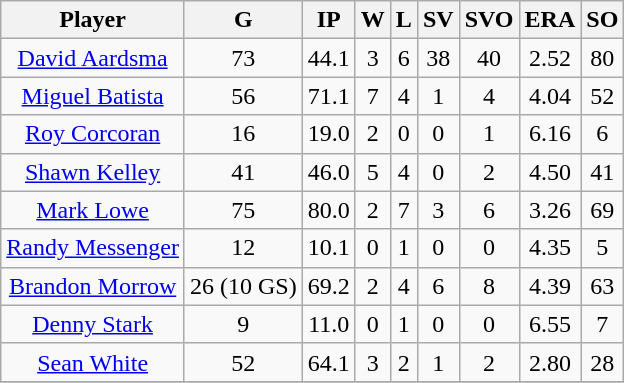<table class="wikitable sortable" align="center">
<tr>
<th bgcolor="#DDDDFF">Player</th>
<th bgcolor="#DDDDFF">G</th>
<th bgcolor="#DDDDFF">IP</th>
<th bgcolor="#DDDDFF">W</th>
<th bgcolor="#DDDDFF">L</th>
<th bgcolor="#DDDDFF">SV</th>
<th bgcolor="#DDDDFF">SVO</th>
<th bgcolor="#DDDDFF">ERA</th>
<th bgcolor="#DDDDFF">SO</th>
</tr>
<tr align="center">
<td><a href='#'>David Aardsma</a></td>
<td>73</td>
<td>44.1</td>
<td>3</td>
<td>6</td>
<td>38</td>
<td>40</td>
<td>2.52</td>
<td>80</td>
</tr>
<tr align="center">
<td><a href='#'>Miguel Batista</a></td>
<td>56</td>
<td>71.1</td>
<td>7</td>
<td>4</td>
<td>1</td>
<td>4</td>
<td>4.04</td>
<td>52</td>
</tr>
<tr align="center">
<td><a href='#'>Roy Corcoran</a></td>
<td>16</td>
<td>19.0</td>
<td>2</td>
<td>0</td>
<td>0</td>
<td>1</td>
<td>6.16</td>
<td>6</td>
</tr>
<tr align="center">
<td><a href='#'>Shawn Kelley</a></td>
<td>41</td>
<td>46.0</td>
<td>5</td>
<td>4</td>
<td>0</td>
<td>2</td>
<td>4.50</td>
<td>41</td>
</tr>
<tr align="center">
<td><a href='#'>Mark Lowe</a></td>
<td>75</td>
<td>80.0</td>
<td>2</td>
<td>7</td>
<td>3</td>
<td>6</td>
<td>3.26</td>
<td>69</td>
</tr>
<tr align="center">
<td><a href='#'>Randy Messenger</a></td>
<td>12</td>
<td>10.1</td>
<td>0</td>
<td>1</td>
<td>0</td>
<td>0</td>
<td>4.35</td>
<td>5</td>
</tr>
<tr align=center>
<td><a href='#'>Brandon Morrow</a></td>
<td>26 (10 GS)</td>
<td>69.2</td>
<td>2</td>
<td>4</td>
<td>6</td>
<td>8</td>
<td>4.39</td>
<td>63</td>
</tr>
<tr align="center">
<td><a href='#'>Denny Stark</a></td>
<td>9</td>
<td>11.0</td>
<td>0</td>
<td>1</td>
<td>0</td>
<td>0</td>
<td>6.55</td>
<td>7</td>
</tr>
<tr align="center">
<td><a href='#'>Sean White</a></td>
<td>52</td>
<td>64.1</td>
<td>3</td>
<td>2</td>
<td>1</td>
<td>2</td>
<td>2.80</td>
<td>28</td>
</tr>
<tr>
</tr>
</table>
